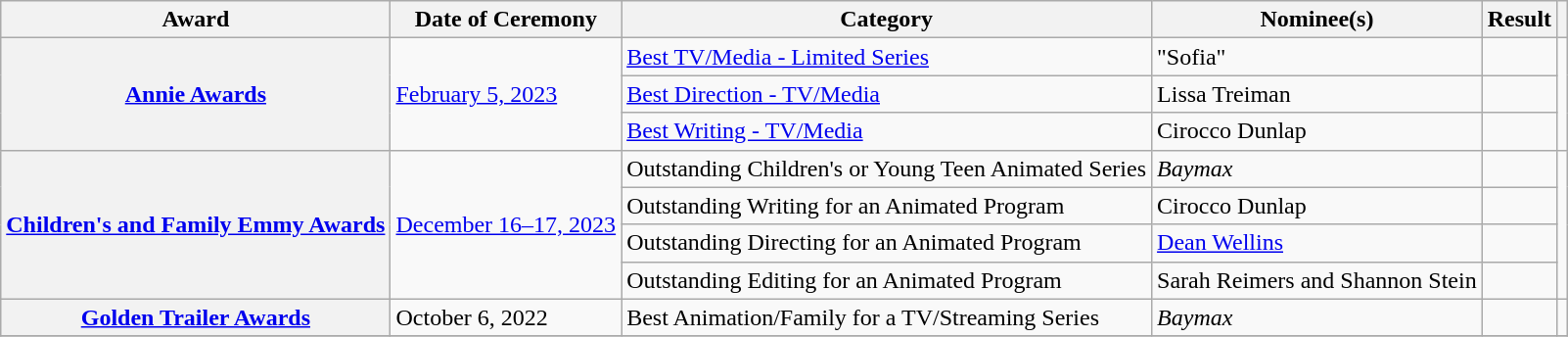<table class="wikitable plainrowheaders">
<tr>
<th scope="col">Award</th>
<th scope="col">Date of Ceremony</th>
<th scope="col">Category</th>
<th scope="col">Nominee(s)</th>
<th scope="col">Result</th>
<th scope="col"></th>
</tr>
<tr>
<th scope="row" rowspan="3"><a href='#'>Annie Awards</a></th>
<td rowspan="3"><a href='#'>February 5, 2023</a></td>
<td><a href='#'>Best TV/Media - Limited Series</a></td>
<td>"Sofia"</td>
<td></td>
<td rowspan="3" align="center"></td>
</tr>
<tr>
<td><a href='#'>Best Direction - TV/Media</a></td>
<td>Lissa Treiman</td>
<td></td>
</tr>
<tr>
<td><a href='#'>Best Writing - TV/Media</a></td>
<td>Cirocco Dunlap</td>
<td></td>
</tr>
<tr>
<th scope="row" rowspan="4"><a href='#'>Children's and Family Emmy Awards</a></th>
<td rowspan="4"><a href='#'>December 16–17, 2023</a></td>
<td>Outstanding Children's or Young Teen Animated Series</td>
<td><em>Baymax</em></td>
<td></td>
<td rowspan="4" align="center"></td>
</tr>
<tr>
<td>Outstanding Writing for an Animated Program</td>
<td>Cirocco Dunlap</td>
<td></td>
</tr>
<tr>
<td>Outstanding Directing for an Animated Program</td>
<td><a href='#'>Dean Wellins</a></td>
<td></td>
</tr>
<tr>
<td>Outstanding Editing for an Animated Program</td>
<td>Sarah Reimers and Shannon Stein</td>
<td></td>
</tr>
<tr>
<th scope="row"><a href='#'>Golden Trailer Awards</a></th>
<td>October 6, 2022</td>
<td>Best Animation/Family for a TV/Streaming Series</td>
<td><em>Baymax</em></td>
<td></td>
<td align="center"></td>
</tr>
<tr>
</tr>
</table>
